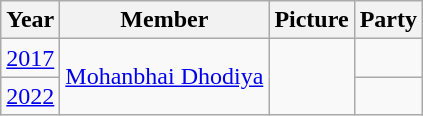<table class="wikitable sortable">
<tr>
<th>Year</th>
<th>Member</th>
<th>Picture</th>
<th colspan="2">Party</th>
</tr>
<tr>
<td><a href='#'>2017</a></td>
<td rowspan="2"><a href='#'>Mohanbhai Dhodiya</a></td>
<td rowspan="2"></td>
<td></td>
</tr>
<tr>
<td><a href='#'>2022</a></td>
</tr>
</table>
